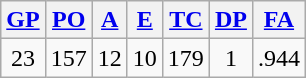<table class="wikitable">
<tr>
<th><a href='#'>GP</a></th>
<th><a href='#'>PO</a></th>
<th><a href='#'>A</a></th>
<th><a href='#'>E</a></th>
<th><a href='#'>TC</a></th>
<th><a href='#'>DP</a></th>
<th><a href='#'>FA</a></th>
</tr>
<tr align=center>
<td>23</td>
<td>157</td>
<td>12</td>
<td>10</td>
<td>179</td>
<td>1</td>
<td>.944</td>
</tr>
</table>
